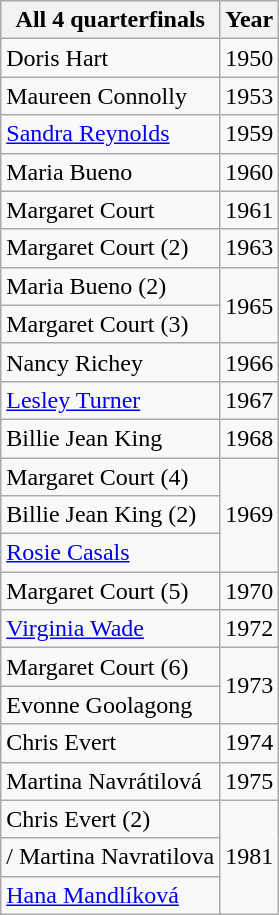<table class="wikitable">
<tr>
<th>All 4 quarterfinals</th>
<th>Year</th>
</tr>
<tr>
<td> Doris Hart</td>
<td>1950</td>
</tr>
<tr>
<td> Maureen Connolly</td>
<td>1953</td>
</tr>
<tr>
<td> <a href='#'>Sandra Reynolds</a></td>
<td>1959</td>
</tr>
<tr>
<td> Maria Bueno</td>
<td>1960</td>
</tr>
<tr>
<td> Margaret Court</td>
<td>1961</td>
</tr>
<tr>
<td> Margaret Court (2)</td>
<td>1963</td>
</tr>
<tr>
<td> Maria Bueno (2)</td>
<td rowspan=2>1965</td>
</tr>
<tr>
<td> Margaret Court (3)</td>
</tr>
<tr>
<td> Nancy Richey</td>
<td>1966</td>
</tr>
<tr>
<td> <a href='#'>Lesley Turner</a></td>
<td>1967</td>
</tr>
<tr>
<td> Billie Jean King</td>
<td>1968</td>
</tr>
<tr>
<td> Margaret Court (4)</td>
<td rowspan=3>1969</td>
</tr>
<tr>
<td> Billie Jean King (2)</td>
</tr>
<tr>
<td> <a href='#'>Rosie Casals</a></td>
</tr>
<tr>
<td> Margaret Court (5)</td>
<td>1970</td>
</tr>
<tr>
<td> <a href='#'>Virginia Wade</a></td>
<td>1972</td>
</tr>
<tr>
<td> Margaret Court (6)</td>
<td rowspan=2>1973</td>
</tr>
<tr>
<td> Evonne Goolagong</td>
</tr>
<tr>
<td> Chris Evert</td>
<td>1974</td>
</tr>
<tr>
<td> Martina Navrátilová</td>
<td>1975</td>
</tr>
<tr>
<td> Chris Evert (2)</td>
<td rowspan=3>1981</td>
</tr>
<tr>
<td>/ Martina Navratilova</td>
</tr>
<tr>
<td> <a href='#'>Hana Mandlíková</a></td>
</tr>
</table>
